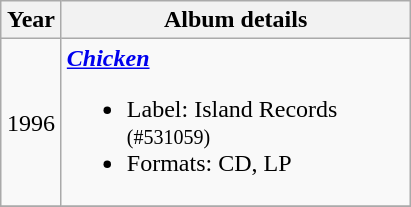<table class="wikitable">
<tr>
<th width="33">Year</th>
<th width="225">Album details</th>
</tr>
<tr>
<td align="center">1996</td>
<td><strong><em><a href='#'>Chicken</a></em></strong><br><ul><li>Label: Island Records <small>(#531059)</small></li><li>Formats: CD, LP</li></ul></td>
</tr>
<tr>
</tr>
</table>
